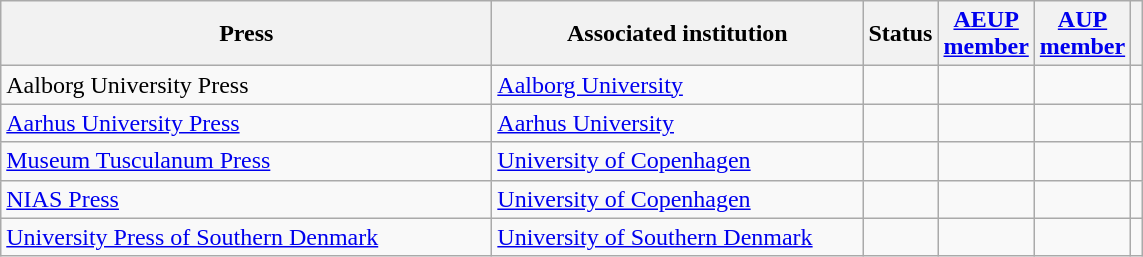<table class="wikitable sortable">
<tr>
<th style="width:20em">Press</th>
<th style="width:15em">Associated institution</th>
<th>Status</th>
<th><a href='#'>AEUP<br>member</a></th>
<th><a href='#'>AUP<br>member</a></th>
<th></th>
</tr>
<tr>
<td>Aalborg University Press</td>
<td><a href='#'>Aalborg University</a></td>
<td></td>
<td></td>
<td></td>
<td></td>
</tr>
<tr>
<td><a href='#'>Aarhus University Press</a></td>
<td><a href='#'>Aarhus University</a></td>
<td></td>
<td></td>
<td></td>
<td></td>
</tr>
<tr>
<td><a href='#'>Museum Tusculanum Press</a></td>
<td><a href='#'>University of Copenhagen</a></td>
<td></td>
<td></td>
<td></td>
<td></td>
</tr>
<tr>
<td><a href='#'>NIAS Press</a></td>
<td><a href='#'>University of Copenhagen</a></td>
<td></td>
<td></td>
<td></td>
<td></td>
</tr>
<tr>
<td><a href='#'>University Press of Southern Denmark</a></td>
<td><a href='#'>University of Southern Denmark</a></td>
<td></td>
<td></td>
<td></td>
<td></td>
</tr>
</table>
